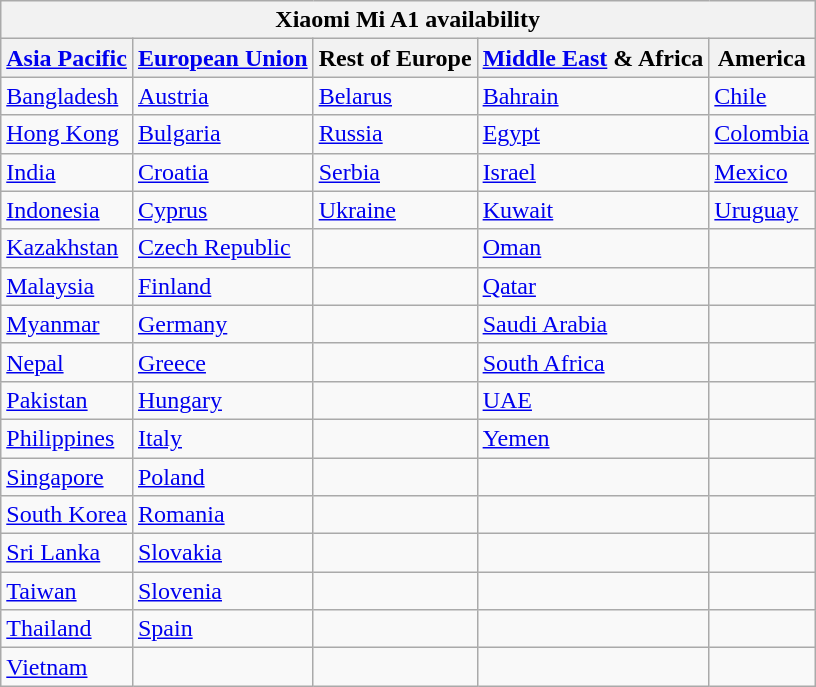<table class="wikitable">
<tr>
<th colspan="5">Xiaomi Mi A1 availability</th>
</tr>
<tr>
<th><a href='#'>Asia Pacific</a></th>
<th><a href='#'>European Union</a></th>
<th>Rest of Europe</th>
<th><a href='#'>Middle East</a> & Africa</th>
<th>America</th>
</tr>
<tr>
<td><a href='#'>Bangladesh</a></td>
<td><a href='#'>Austria</a></td>
<td><a href='#'>Belarus</a></td>
<td><a href='#'>Bahrain</a></td>
<td><a href='#'>Chile</a></td>
</tr>
<tr>
<td><a href='#'>Hong Kong</a></td>
<td><a href='#'>Bulgaria</a></td>
<td><a href='#'>Russia</a></td>
<td><a href='#'>Egypt</a></td>
<td><a href='#'>Colombia</a></td>
</tr>
<tr>
<td><a href='#'>India</a></td>
<td><a href='#'>Croatia</a></td>
<td><a href='#'>Serbia</a></td>
<td><a href='#'>Israel</a></td>
<td><a href='#'>Mexico</a></td>
</tr>
<tr>
<td><a href='#'>Indonesia</a></td>
<td><a href='#'>Cyprus</a></td>
<td><a href='#'>Ukraine</a></td>
<td><a href='#'>Kuwait</a></td>
<td><a href='#'>Uruguay</a></td>
</tr>
<tr>
<td><a href='#'>Kazakhstan</a></td>
<td><a href='#'>Czech Republic</a></td>
<td></td>
<td><a href='#'>Oman</a></td>
<td></td>
</tr>
<tr>
<td><a href='#'>Malaysia</a></td>
<td><a href='#'>Finland</a></td>
<td></td>
<td><a href='#'>Qatar</a></td>
<td></td>
</tr>
<tr>
<td><a href='#'>Myanmar</a></td>
<td><a href='#'>Germany</a></td>
<td></td>
<td><a href='#'>Saudi Arabia</a></td>
<td></td>
</tr>
<tr>
<td><a href='#'>Nepal</a></td>
<td><a href='#'>Greece</a></td>
<td></td>
<td><a href='#'>South Africa</a></td>
<td></td>
</tr>
<tr>
<td><a href='#'>Pakistan</a></td>
<td><a href='#'>Hungary</a></td>
<td></td>
<td><a href='#'>UAE</a></td>
<td></td>
</tr>
<tr>
<td><a href='#'>Philippines</a></td>
<td><a href='#'>Italy</a></td>
<td></td>
<td><a href='#'>Yemen</a></td>
<td></td>
</tr>
<tr>
<td><a href='#'>Singapore</a></td>
<td><a href='#'>Poland</a></td>
<td></td>
<td></td>
<td></td>
</tr>
<tr>
<td><a href='#'>South Korea</a></td>
<td><a href='#'>Romania</a></td>
<td></td>
<td></td>
<td></td>
</tr>
<tr>
<td><a href='#'>Sri Lanka</a></td>
<td><a href='#'>Slovakia</a></td>
<td></td>
<td></td>
<td></td>
</tr>
<tr>
<td><a href='#'>Taiwan</a></td>
<td><a href='#'>Slovenia</a></td>
<td></td>
<td></td>
<td></td>
</tr>
<tr>
<td><a href='#'>Thailand</a></td>
<td><a href='#'>Spain</a></td>
<td></td>
<td></td>
<td></td>
</tr>
<tr>
<td><a href='#'>Vietnam</a></td>
<td></td>
<td></td>
<td></td>
<td></td>
</tr>
</table>
